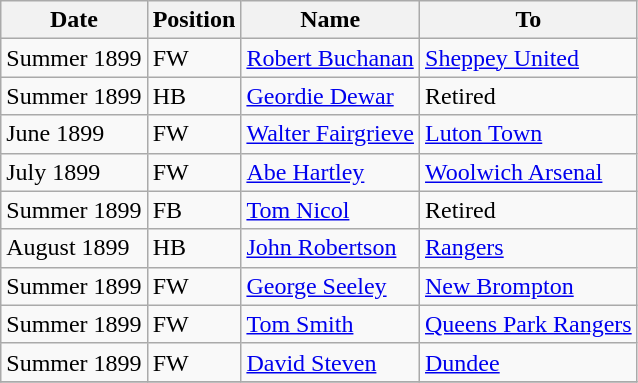<table class="wikitable">
<tr>
<th>Date</th>
<th>Position</th>
<th>Name</th>
<th>To</th>
</tr>
<tr>
<td>Summer 1899</td>
<td>FW</td>
<td><a href='#'>Robert Buchanan</a></td>
<td><a href='#'>Sheppey United</a></td>
</tr>
<tr>
<td>Summer 1899</td>
<td>HB</td>
<td><a href='#'>Geordie Dewar</a></td>
<td>Retired</td>
</tr>
<tr>
<td>June 1899</td>
<td>FW</td>
<td><a href='#'>Walter Fairgrieve</a></td>
<td><a href='#'>Luton Town</a></td>
</tr>
<tr>
<td>July 1899</td>
<td>FW</td>
<td><a href='#'>Abe Hartley</a></td>
<td><a href='#'>Woolwich Arsenal</a></td>
</tr>
<tr>
<td>Summer 1899</td>
<td>FB</td>
<td><a href='#'>Tom Nicol</a></td>
<td>Retired</td>
</tr>
<tr>
<td>August 1899</td>
<td>HB</td>
<td><a href='#'>John Robertson</a></td>
<td><a href='#'>Rangers</a></td>
</tr>
<tr>
<td>Summer 1899</td>
<td>FW</td>
<td><a href='#'>George Seeley</a></td>
<td><a href='#'>New Brompton</a></td>
</tr>
<tr>
<td>Summer 1899</td>
<td>FW</td>
<td><a href='#'>Tom Smith</a></td>
<td><a href='#'>Queens Park Rangers</a></td>
</tr>
<tr>
<td>Summer 1899</td>
<td>FW</td>
<td><a href='#'>David Steven</a></td>
<td><a href='#'>Dundee</a></td>
</tr>
<tr>
</tr>
</table>
